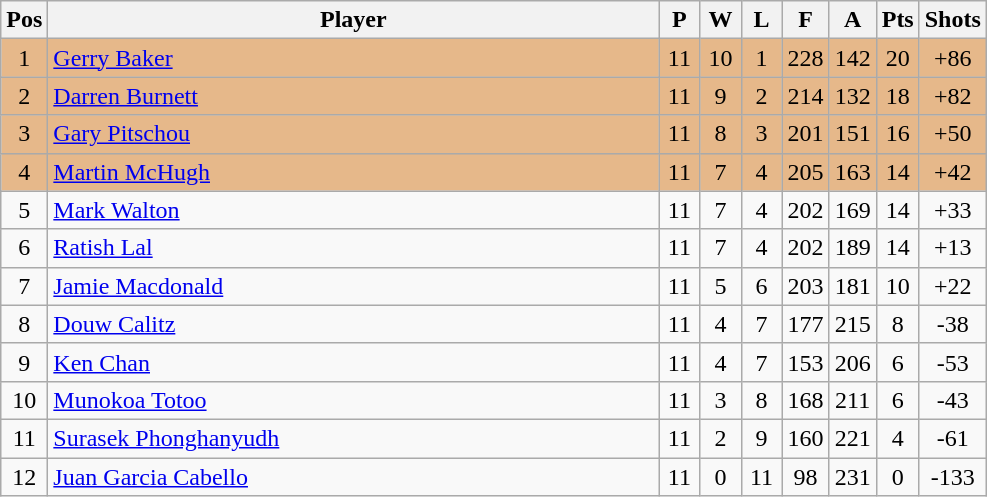<table class="wikitable" style="font-size: 100%">
<tr>
<th width=20>Pos</th>
<th width=400>Player</th>
<th width=20>P</th>
<th width=20>W</th>
<th width=20>L</th>
<th width=20>F</th>
<th width=20>A</th>
<th width=20>Pts</th>
<th width=20>Shots</th>
</tr>
<tr align=center style="background: #E6B88A;">
<td>1</td>
<td align="left"> <a href='#'>Gerry Baker</a></td>
<td>11</td>
<td>10</td>
<td>1</td>
<td>228</td>
<td>142</td>
<td>20</td>
<td>+86</td>
</tr>
<tr align=center style="background: #E6B88A;">
<td>2</td>
<td align="left"> <a href='#'>Darren Burnett</a></td>
<td>11</td>
<td>9</td>
<td>2</td>
<td>214</td>
<td>132</td>
<td>18</td>
<td>+82</td>
</tr>
<tr align=center style="background: #E6B88A;">
<td>3</td>
<td align="left"> <a href='#'>Gary Pitschou</a></td>
<td>11</td>
<td>8</td>
<td>3</td>
<td>201</td>
<td>151</td>
<td>16</td>
<td>+50</td>
</tr>
<tr align=center style="background: #E6B88A;">
<td>4</td>
<td align="left"> <a href='#'>Martin McHugh</a></td>
<td>11</td>
<td>7</td>
<td>4</td>
<td>205</td>
<td>163</td>
<td>14</td>
<td>+42</td>
</tr>
<tr align=center>
<td>5</td>
<td align="left"> <a href='#'>Mark Walton</a></td>
<td>11</td>
<td>7</td>
<td>4</td>
<td>202</td>
<td>169</td>
<td>14</td>
<td>+33</td>
</tr>
<tr align=center>
<td>6</td>
<td align="left"> <a href='#'>Ratish Lal</a></td>
<td>11</td>
<td>7</td>
<td>4</td>
<td>202</td>
<td>189</td>
<td>14</td>
<td>+13</td>
</tr>
<tr align=center>
<td>7</td>
<td align="left"> <a href='#'>Jamie Macdonald</a></td>
<td>11</td>
<td>5</td>
<td>6</td>
<td>203</td>
<td>181</td>
<td>10</td>
<td>+22</td>
</tr>
<tr align=center>
<td>8</td>
<td align="left"> <a href='#'>Douw Calitz</a></td>
<td>11</td>
<td>4</td>
<td>7</td>
<td>177</td>
<td>215</td>
<td>8</td>
<td>-38</td>
</tr>
<tr align=center>
<td>9</td>
<td align="left"> <a href='#'>Ken Chan</a></td>
<td>11</td>
<td>4</td>
<td>7</td>
<td>153</td>
<td>206</td>
<td>6</td>
<td>-53</td>
</tr>
<tr align=center>
<td>10</td>
<td align="left"> <a href='#'>Munokoa Totoo</a></td>
<td>11</td>
<td>3</td>
<td>8</td>
<td>168</td>
<td>211</td>
<td>6</td>
<td>-43</td>
</tr>
<tr align=center>
<td>11</td>
<td align="left"> <a href='#'>Surasek Phonghanyudh</a></td>
<td>11</td>
<td>2</td>
<td>9</td>
<td>160</td>
<td>221</td>
<td>4</td>
<td>-61</td>
</tr>
<tr align=center>
<td>12</td>
<td align="left"> <a href='#'>Juan Garcia Cabello</a></td>
<td>11</td>
<td>0</td>
<td>11</td>
<td>98</td>
<td>231</td>
<td>0</td>
<td>-133</td>
</tr>
</table>
